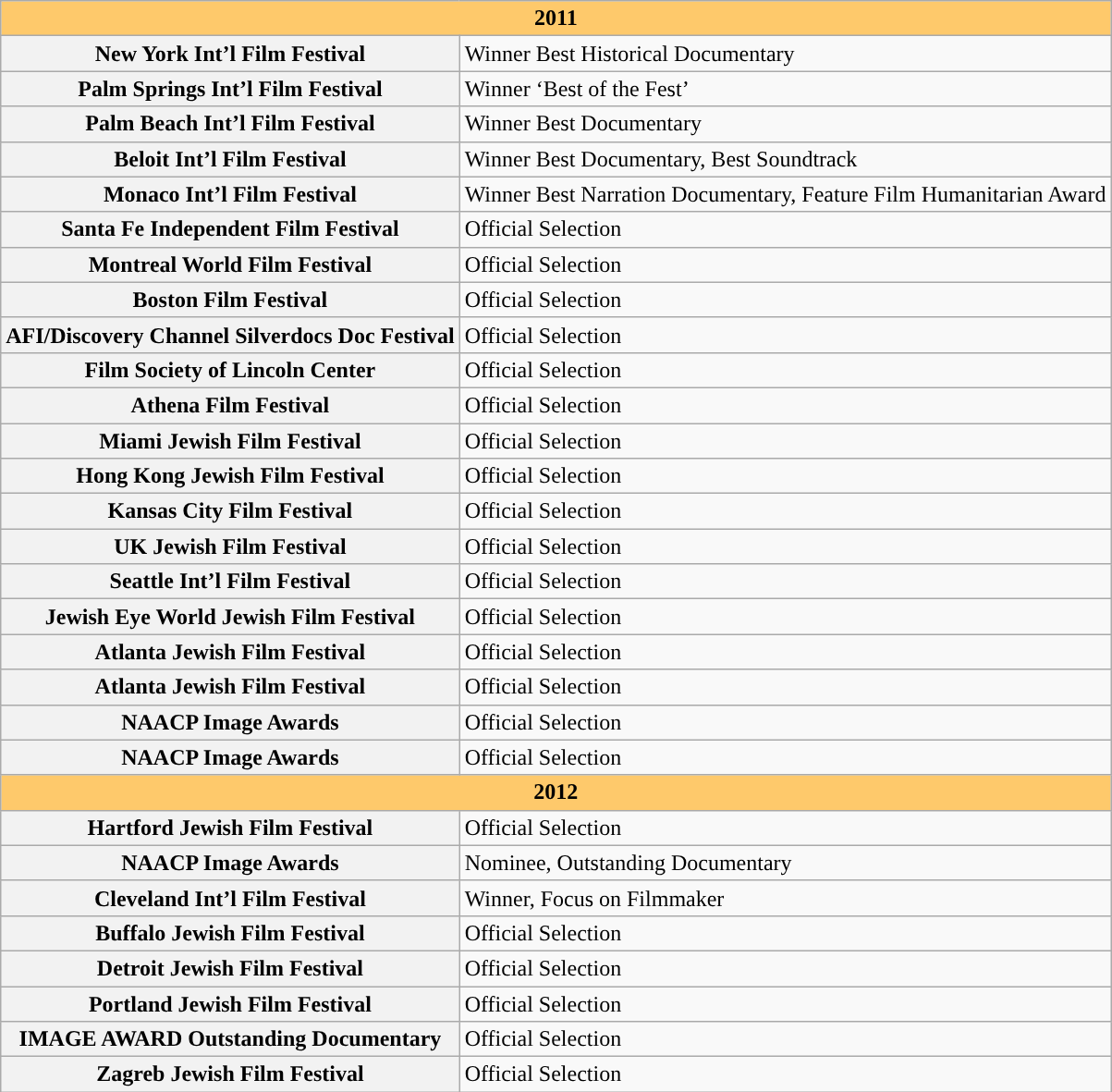<table class="wikitable">
<tr>
<th colspan="2" style="background:#fec96b">2011</th>
</tr>
<tr>
<th>New York Int’l Film Festival</th>
<td>Winner Best Historical Documentary</td>
</tr>
<tr>
<th>Palm Springs Int’l Film Festival</th>
<td>Winner ‘Best of the Fest’</td>
</tr>
<tr>
<th>Palm Beach Int’l Film Festival</th>
<td>Winner Best Documentary</td>
</tr>
<tr>
<th>Beloit Int’l Film Festival</th>
<td>Winner Best Documentary, Best Soundtrack</td>
</tr>
<tr>
<th>Monaco Int’l Film Festival</th>
<td>Winner Best Narration Documentary, Feature Film Humanitarian Award</td>
</tr>
<tr>
<th>Santa Fe Independent Film Festival</th>
<td>Official Selection</td>
</tr>
<tr>
<th>Montreal World Film Festival</th>
<td>Official Selection</td>
</tr>
<tr>
<th>Boston Film Festival</th>
<td>Official Selection</td>
</tr>
<tr>
<th>AFI/Discovery Channel Silverdocs Doc Festival</th>
<td>Official Selection</td>
</tr>
<tr>
<th>Film Society of Lincoln Center</th>
<td>Official Selection</td>
</tr>
<tr>
<th>Athena Film Festival</th>
<td>Official Selection</td>
</tr>
<tr>
<th>Miami Jewish Film Festival</th>
<td>Official Selection</td>
</tr>
<tr>
<th>Hong Kong Jewish Film Festival</th>
<td>Official Selection</td>
</tr>
<tr>
<th>Kansas City Film Festival</th>
<td>Official Selection</td>
</tr>
<tr>
<th>UK Jewish Film Festival</th>
<td>Official Selection</td>
</tr>
<tr>
<th>Seattle Int’l Film Festival</th>
<td>Official Selection</td>
</tr>
<tr>
<th>Jewish Eye World Jewish Film Festival</th>
<td>Official Selection</td>
</tr>
<tr>
<th>Atlanta Jewish Film Festival</th>
<td>Official Selection</td>
</tr>
<tr>
<th>Atlanta Jewish Film Festival</th>
<td>Official Selection</td>
</tr>
<tr>
<th>NAACP Image Awards</th>
<td>Official Selection</td>
</tr>
<tr>
<th>NAACP Image Awards</th>
<td>Official Selection</td>
</tr>
<tr>
<th colspan="2" style="background:#fec96b">2012</th>
</tr>
<tr>
<th>Hartford Jewish Film Festival</th>
<td>Official Selection</td>
</tr>
<tr>
<th>NAACP Image Awards</th>
<td>Nominee, Outstanding Documentary</td>
</tr>
<tr>
<th>Cleveland Int’l Film Festival</th>
<td>Winner, Focus on Filmmaker</td>
</tr>
<tr>
<th>Buffalo Jewish Film Festival</th>
<td>Official Selection</td>
</tr>
<tr>
<th>Detroit Jewish Film Festival</th>
<td>Official Selection</td>
</tr>
<tr>
<th>Portland Jewish Film Festival</th>
<td>Official Selection</td>
</tr>
<tr>
<th>IMAGE AWARD Outstanding Documentary</th>
<td>Official Selection</td>
</tr>
<tr>
<th>Zagreb Jewish Film Festival</th>
<td>Official Selection</td>
</tr>
</table>
